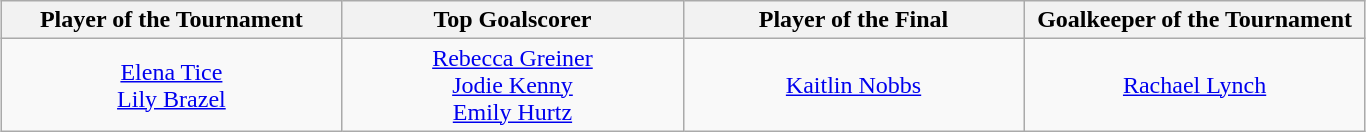<table class=wikitable style="margin:auto; text-align:center">
<tr>
<th style="width: 220px;">Player of the Tournament</th>
<th style="width: 220px;">Top Goalscorer</th>
<th style="width: 220px;">Player of the Final</th>
<th style="width: 220px;">Goalkeeper of the Tournament</th>
</tr>
<tr>
<td> <a href='#'>Elena Tice</a><br> <a href='#'>Lily Brazel</a></td>
<td> <a href='#'>Rebecca Greiner</a><br> <a href='#'>Jodie Kenny</a><br> <a href='#'>Emily Hurtz</a></td>
<td> <a href='#'>Kaitlin Nobbs</a></td>
<td> <a href='#'>Rachael Lynch</a></td>
</tr>
</table>
